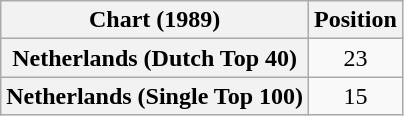<table class="wikitable sortable plainrowheaders" style="text-align:center">
<tr>
<th>Chart (1989)</th>
<th>Position</th>
</tr>
<tr>
<th scope="row">Netherlands (Dutch Top 40)</th>
<td>23</td>
</tr>
<tr>
<th scope="row">Netherlands (Single Top 100)</th>
<td>15</td>
</tr>
</table>
